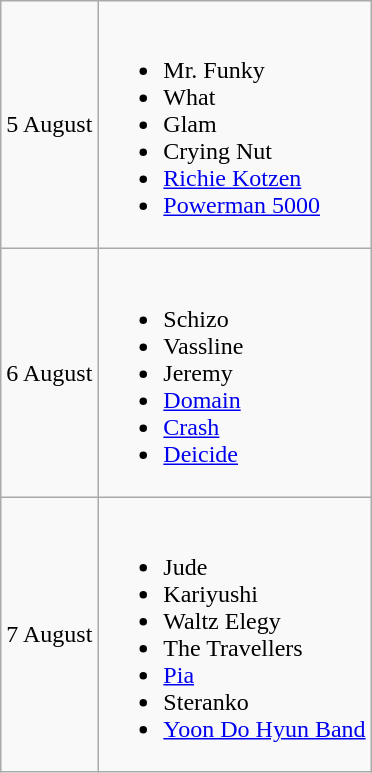<table class="wikitable">
<tr>
<td>5 August</td>
<td><br><ul><li> Mr. Funky</li><li> What</li><li> Glam</li><li> Crying Nut</li><li> <a href='#'>Richie Kotzen</a></li><li> <a href='#'>Powerman 5000</a></li></ul></td>
</tr>
<tr>
<td>6 August</td>
<td><br><ul><li> Schizo</li><li> Vassline</li><li> Jeremy</li><li> <a href='#'>Domain</a></li><li> <a href='#'>Crash</a></li><li> <a href='#'>Deicide</a></li></ul></td>
</tr>
<tr>
<td>7 August</td>
<td><br><ul><li> Jude</li><li> Kariyushi</li><li> Waltz Elegy</li><li> The Travellers</li><li> <a href='#'>Pia</a></li><li> Steranko</li><li> <a href='#'>Yoon Do Hyun Band</a></li></ul></td>
</tr>
</table>
